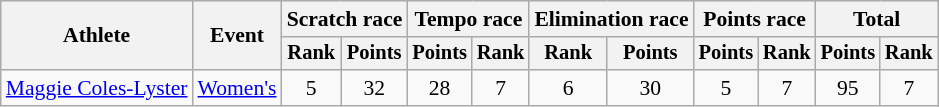<table class=wikitable style="font-size:90%;">
<tr>
<th rowspan=2>Athlete</th>
<th rowspan=2>Event</th>
<th colspan=2>Scratch race</th>
<th colspan=2>Tempo race</th>
<th colspan=2>Elimination race</th>
<th colspan=2>Points race</th>
<th colspan=2>Total</th>
</tr>
<tr style="font-size:95%">
<th>Rank</th>
<th>Points</th>
<th>Points</th>
<th>Rank</th>
<th>Rank</th>
<th>Points</th>
<th>Points</th>
<th>Rank</th>
<th>Points</th>
<th>Rank</th>
</tr>
<tr align=center>
<td align=left><a href='#'>Maggie Coles-Lyster</a></td>
<td align=left><a href='#'>Women's</a></td>
<td>5</td>
<td>32</td>
<td>28</td>
<td>7</td>
<td>6</td>
<td>30</td>
<td>5</td>
<td>7</td>
<td>95</td>
<td>7</td>
</tr>
</table>
